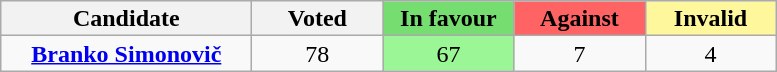<table class="wikitable" style="line-height:16px; text-align: center;">
<tr>
<th style="width:160px;">Candidate</th>
<th style="width:80px;">Voted</th>
<th style="width:80px; background:#76dd71;">In favour</th>
<th style="width:80px; background:#ff6363">Against</th>
<th style="width:80px; background:#fff79b">Invalid</th>
</tr>
<tr>
<td><strong><a href='#'>Branko Simonovič</a></strong></td>
<td>78</td>
<td style="background:#9bf796;">67</td>
<td>7</td>
<td>4</td>
</tr>
</table>
